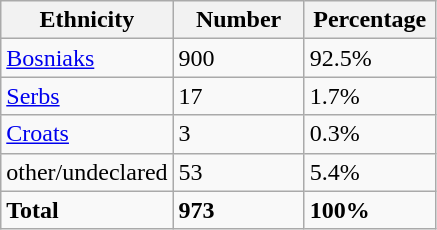<table class="wikitable">
<tr>
<th width="100px">Ethnicity</th>
<th width="80px">Number</th>
<th width="80px">Percentage</th>
</tr>
<tr>
<td><a href='#'>Bosniaks</a></td>
<td>900</td>
<td>92.5%</td>
</tr>
<tr>
<td><a href='#'>Serbs</a></td>
<td>17</td>
<td>1.7%</td>
</tr>
<tr>
<td><a href='#'>Croats</a></td>
<td>3</td>
<td>0.3%</td>
</tr>
<tr>
<td>other/undeclared</td>
<td>53</td>
<td>5.4%</td>
</tr>
<tr>
<td><strong>Total</strong></td>
<td><strong>973</strong></td>
<td><strong>100%</strong></td>
</tr>
</table>
